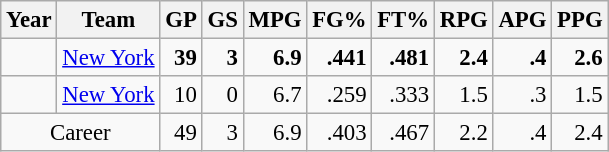<table class="wikitable sortable" style="font-size:95%; text-align:right;">
<tr>
<th>Year</th>
<th>Team</th>
<th>GP</th>
<th>GS</th>
<th>MPG</th>
<th>FG%</th>
<th>FT%</th>
<th>RPG</th>
<th>APG</th>
<th>PPG</th>
</tr>
<tr>
<td style="text-align:left;"></td>
<td style="text-align:left;"><a href='#'>New York</a></td>
<td><strong>39</strong></td>
<td><strong>3</strong></td>
<td><strong>6.9</strong></td>
<td><strong>.441</strong></td>
<td><strong>.481</strong></td>
<td><strong>2.4</strong></td>
<td><strong>.4</strong></td>
<td><strong>2.6</strong></td>
</tr>
<tr>
<td style="text-align:left;"></td>
<td style="text-align:left;"><a href='#'>New York</a></td>
<td>10</td>
<td>0</td>
<td>6.7</td>
<td>.259</td>
<td>.333</td>
<td>1.5</td>
<td>.3</td>
<td>1.5</td>
</tr>
<tr>
<td colspan="2" style="text-align:center;">Career</td>
<td>49</td>
<td>3</td>
<td>6.9</td>
<td>.403</td>
<td>.467</td>
<td>2.2</td>
<td>.4</td>
<td>2.4</td>
</tr>
</table>
